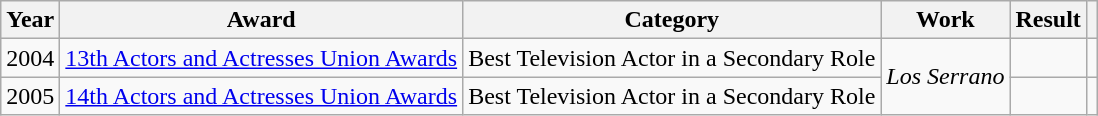<table class="wikitable sortable plainrowheaders">
<tr>
<th>Year</th>
<th>Award</th>
<th>Category</th>
<th>Work</th>
<th>Result</th>
<th scope="col" class="unsortable"></th>
</tr>
<tr>
<td align = "center">2004</td>
<td><a href='#'>13th Actors and Actresses Union Awards</a></td>
<td>Best Television Actor in a Secondary Role</td>
<td rowspan = "2"><em>Los Serrano</em></td>
<td></td>
<td align = "center"></td>
</tr>
<tr>
<td align = "center">2005</td>
<td><a href='#'>14th Actors and Actresses Union Awards</a></td>
<td>Best Television Actor in a Secondary Role</td>
<td></td>
<td align = "center"></td>
</tr>
</table>
